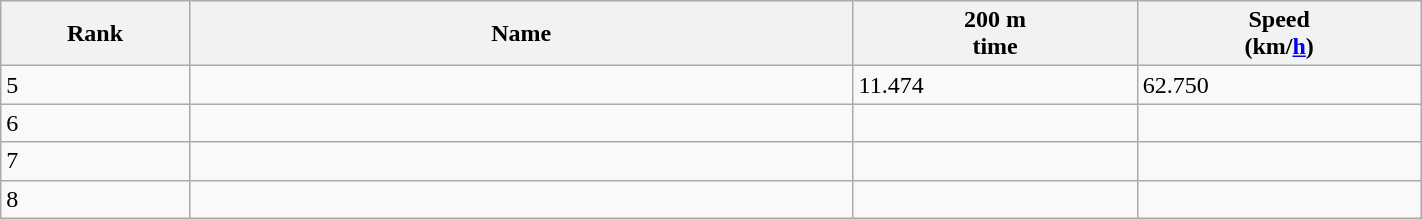<table class="wikitable" width=75%>
<tr>
<th width=20>Rank</th>
<th width=150>Name</th>
<th width=60>200 m<br>time</th>
<th width=60>Speed<br>(km/<a href='#'>h</a>)</th>
</tr>
<tr>
<td>5</td>
<td></td>
<td>11.474</td>
<td>62.750</td>
</tr>
<tr>
<td>6</td>
<td></td>
<td></td>
<td></td>
</tr>
<tr>
<td>7</td>
<td></td>
<td></td>
<td></td>
</tr>
<tr>
<td>8</td>
<td></td>
<td></td>
<td></td>
</tr>
</table>
